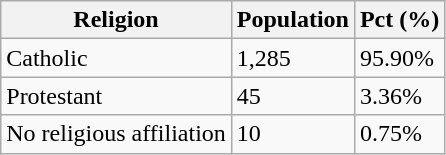<table class="wikitable">
<tr>
<th>Religion</th>
<th>Population</th>
<th>Pct (%)</th>
</tr>
<tr>
<td>Catholic</td>
<td>1,285</td>
<td>95.90%</td>
</tr>
<tr>
<td>Protestant</td>
<td>45</td>
<td>3.36%</td>
</tr>
<tr>
<td>No religious affiliation</td>
<td>10</td>
<td>0.75%</td>
</tr>
</table>
